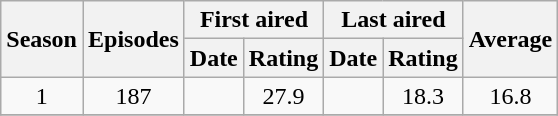<table class="wikitable" style="text-align: center">
<tr>
<th scope="col" rowspan="2">Season</th>
<th scope="col" rowspan="2" colspan="1">Episodes</th>
<th scope="col" colspan="2">First aired</th>
<th scope="col" colspan="2">Last aired</th>
<th scope="col" rowspan="2" colspan="1">Average</th>
</tr>
<tr>
<th scope="col">Date</th>
<th scope="col">Rating</th>
<th scope="col">Date</th>
<th scope="col">Rating</th>
</tr>
<tr>
<td>1</td>
<td>187</td>
<td></td>
<td>27.9</td>
<td></td>
<td>18.3</td>
<td>16.8</td>
</tr>
<tr>
</tr>
</table>
